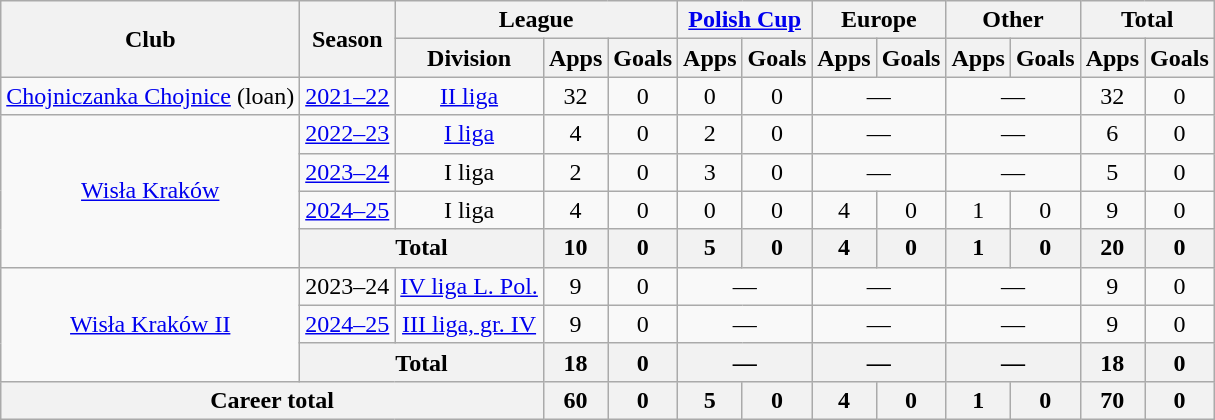<table class="wikitable" style="text-align: center;">
<tr>
<th rowspan="2">Club</th>
<th rowspan="2">Season</th>
<th colspan="3">League</th>
<th colspan="2"><a href='#'>Polish Cup</a></th>
<th colspan="2">Europe</th>
<th colspan="2">Other</th>
<th colspan="2">Total</th>
</tr>
<tr>
<th>Division</th>
<th>Apps</th>
<th>Goals</th>
<th>Apps</th>
<th>Goals</th>
<th>Apps</th>
<th>Goals</th>
<th>Apps</th>
<th>Goals</th>
<th>Apps</th>
<th>Goals</th>
</tr>
<tr>
<td><a href='#'>Chojniczanka Chojnice</a> (loan)</td>
<td><a href='#'>2021–22</a></td>
<td><a href='#'>II liga</a></td>
<td>32</td>
<td>0</td>
<td>0</td>
<td>0</td>
<td colspan="2">—</td>
<td colspan="2">—</td>
<td>32</td>
<td>0</td>
</tr>
<tr>
<td rowspan=4><a href='#'>Wisła Kraków</a></td>
<td><a href='#'>2022–23</a></td>
<td><a href='#'>I liga</a></td>
<td>4</td>
<td>0</td>
<td>2</td>
<td>0</td>
<td colspan="2">—</td>
<td colspan="2">—</td>
<td>6</td>
<td>0</td>
</tr>
<tr>
<td><a href='#'>2023–24</a></td>
<td>I liga</td>
<td>2</td>
<td>0</td>
<td>3</td>
<td>0</td>
<td colspan="2">—</td>
<td colspan="2">—</td>
<td>5</td>
<td>0</td>
</tr>
<tr>
<td><a href='#'>2024–25</a></td>
<td>I liga</td>
<td>4</td>
<td>0</td>
<td>0</td>
<td>0</td>
<td>4</td>
<td>0</td>
<td>1</td>
<td>0</td>
<td>9</td>
<td>0</td>
</tr>
<tr>
<th colspan="2">Total</th>
<th>10</th>
<th>0</th>
<th>5</th>
<th>0</th>
<th>4</th>
<th>0</th>
<th>1</th>
<th>0</th>
<th>20</th>
<th>0</th>
</tr>
<tr>
<td rowspan=3><a href='#'>Wisła Kraków II</a></td>
<td>2023–24</td>
<td><a href='#'>IV liga L. Pol.</a></td>
<td>9</td>
<td>0</td>
<td colspan="2">—</td>
<td colspan="2">—</td>
<td colspan="2">—</td>
<td>9</td>
<td>0</td>
</tr>
<tr>
<td><a href='#'>2024–25</a></td>
<td><a href='#'>III liga, gr. IV</a></td>
<td>9</td>
<td>0</td>
<td colspan="2">—</td>
<td colspan="2">—</td>
<td colspan="2">—</td>
<td>9</td>
<td>0</td>
</tr>
<tr>
<th colspan="2">Total</th>
<th>18</th>
<th>0</th>
<th colspan="2">—</th>
<th colspan="2">—</th>
<th colspan="2">—</th>
<th>18</th>
<th>0</th>
</tr>
<tr>
<th colspan="3">Career total</th>
<th>60</th>
<th>0</th>
<th>5</th>
<th>0</th>
<th>4</th>
<th>0</th>
<th>1</th>
<th>0</th>
<th>70</th>
<th>0</th>
</tr>
</table>
